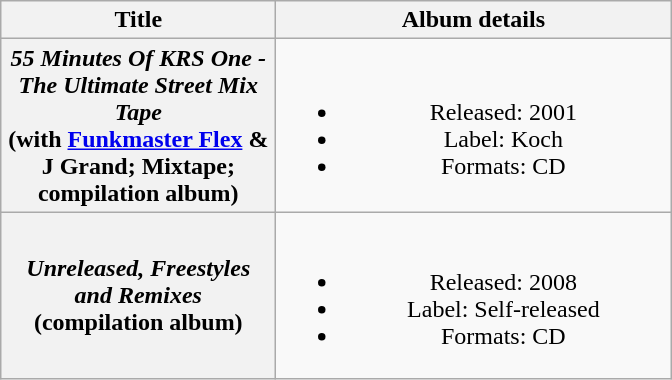<table class="wikitable plainrowheaders" style="text-align:center;">
<tr>
<th scope="col" rowspan="1" style="width:11em;">Title</th>
<th scope="col" rowspan="1" style="width:16em;">Album details</th>
</tr>
<tr>
<th scope="row"><em>55 Minutes Of KRS One - The Ultimate Street Mix Tape</em><br><span>(with <a href='#'>Funkmaster Flex</a> & J Grand; Mixtape; compilation album)</span></th>
<td><br><ul><li>Released: 2001</li><li>Label: Koch</li><li>Formats: CD</li></ul></td>
</tr>
<tr>
<th scope="row"><em>Unreleased, Freestyles and Remixes</em><br><span>(compilation album)</span></th>
<td><br><ul><li>Released: 2008</li><li>Label: Self-released</li><li>Formats: CD</li></ul></td>
</tr>
</table>
